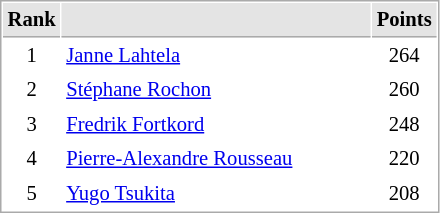<table cellspacing="1" cellpadding="3" style="border:1px solid #AAAAAA;font-size:86%">
<tr bgcolor="#E4E4E4">
<th style="border-bottom:1px solid #AAAAAA" width=10>Rank</th>
<th style="border-bottom:1px solid #AAAAAA" width=200></th>
<th style="border-bottom:1px solid #AAAAAA" width=20>Points</th>
</tr>
<tr>
<td align="center">1</td>
<td> <a href='#'>Janne Lahtela</a></td>
<td align=center>264</td>
</tr>
<tr>
<td align="center">2</td>
<td> <a href='#'>Stéphane Rochon</a></td>
<td align=center>260</td>
</tr>
<tr>
<td align="center">3</td>
<td> <a href='#'>Fredrik Fortkord</a></td>
<td align=center>248</td>
</tr>
<tr>
<td align="center">4</td>
<td> <a href='#'>Pierre-Alexandre Rousseau</a></td>
<td align=center>220</td>
</tr>
<tr>
<td align="center">5</td>
<td> <a href='#'>Yugo Tsukita</a></td>
<td align=center>208</td>
</tr>
</table>
